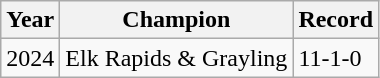<table class=wikitable>
<tr>
<th>Year</th>
<th>Champion</th>
<th>Record</th>
</tr>
<tr>
<td>2024</td>
<td>Elk Rapids & Grayling</td>
<td>11-1-0</td>
</tr>
</table>
